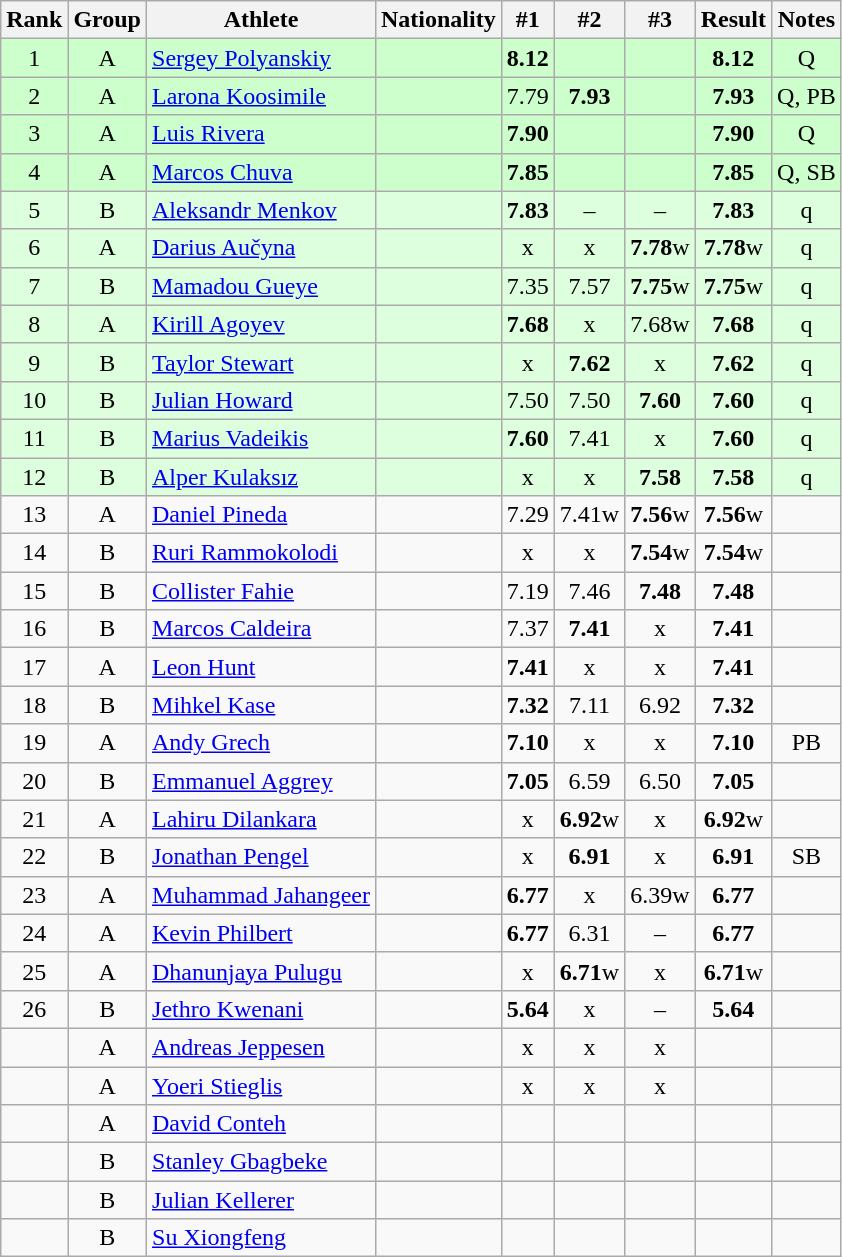<table class="wikitable sortable" style="text-align:center">
<tr>
<th>Rank</th>
<th>Group</th>
<th>Athlete</th>
<th>Nationality</th>
<th>#1</th>
<th>#2</th>
<th>#3</th>
<th>Result</th>
<th>Notes</th>
</tr>
<tr bgcolor=ccffcc>
<td>1</td>
<td>A</td>
<td align="left"><a href='#'>Sergey Polyanskiy</a></td>
<td align=left></td>
<td><strong>8.12</strong></td>
<td></td>
<td></td>
<td><strong>8.12</strong></td>
<td>Q</td>
</tr>
<tr bgcolor=ccffcc>
<td>2</td>
<td>A</td>
<td align="left"><a href='#'>Larona Koosimile</a></td>
<td align=left></td>
<td>7.79</td>
<td><strong>7.93</strong></td>
<td></td>
<td><strong>7.93</strong></td>
<td>Q, PB</td>
</tr>
<tr bgcolor=ccffcc>
<td>3</td>
<td>A</td>
<td align="left"><a href='#'>Luis Rivera</a></td>
<td align=left></td>
<td><strong>7.90</strong></td>
<td></td>
<td></td>
<td><strong>7.90</strong></td>
<td>Q</td>
</tr>
<tr bgcolor=ccffcc>
<td>4</td>
<td>A</td>
<td align="left"><a href='#'>Marcos Chuva</a></td>
<td align=left></td>
<td><strong>7.85</strong></td>
<td></td>
<td></td>
<td><strong>7.85</strong></td>
<td>Q, SB</td>
</tr>
<tr bgcolor=ddffdd>
<td>5</td>
<td>B</td>
<td align="left"><a href='#'>Aleksandr Menkov</a></td>
<td align=left></td>
<td><strong>7.83</strong></td>
<td>–</td>
<td>–</td>
<td><strong>7.83</strong></td>
<td>q</td>
</tr>
<tr bgcolor=ddffdd>
<td>6</td>
<td>A</td>
<td align="left"><a href='#'>Darius Aučyna</a></td>
<td align=left></td>
<td>x</td>
<td>x</td>
<td><strong>7.78</strong>w</td>
<td><strong>7.78</strong>w</td>
<td>q</td>
</tr>
<tr bgcolor=ddffdd>
<td>7</td>
<td>B</td>
<td align="left"><a href='#'>Mamadou Gueye</a></td>
<td align=left></td>
<td>7.35</td>
<td>7.57</td>
<td><strong>7.75</strong>w</td>
<td><strong>7.75</strong>w</td>
<td>q</td>
</tr>
<tr bgcolor=ddffdd>
<td>8</td>
<td>A</td>
<td align="left"><a href='#'>Kirill Agoyev</a></td>
<td align=left></td>
<td><strong>7.68</strong></td>
<td>x</td>
<td>7.68w</td>
<td><strong>7.68</strong></td>
<td>q</td>
</tr>
<tr bgcolor=ddffdd>
<td>9</td>
<td>B</td>
<td align="left"><a href='#'>Taylor Stewart</a></td>
<td align=left></td>
<td>x</td>
<td><strong>7.62</strong></td>
<td>x</td>
<td><strong>7.62</strong></td>
<td>q</td>
</tr>
<tr bgcolor=ddffdd>
<td>10</td>
<td>B</td>
<td align="left"><a href='#'>Julian Howard</a></td>
<td align=left></td>
<td>7.50</td>
<td>7.50</td>
<td><strong>7.60</strong></td>
<td><strong>7.60</strong></td>
<td>q</td>
</tr>
<tr bgcolor=ddffdd>
<td>11</td>
<td>B</td>
<td align="left"><a href='#'>Marius Vadeikis</a></td>
<td align=left></td>
<td><strong>7.60</strong></td>
<td>7.41</td>
<td>x</td>
<td><strong>7.60</strong></td>
<td>q</td>
</tr>
<tr bgcolor=ddffdd>
<td>12</td>
<td>B</td>
<td align="left"><a href='#'>Alper Kulaksız</a></td>
<td align=left></td>
<td>x</td>
<td>x</td>
<td><strong>7.58</strong></td>
<td><strong>7.58</strong></td>
<td>q</td>
</tr>
<tr>
<td>13</td>
<td>A</td>
<td align="left"><a href='#'>Daniel Pineda</a></td>
<td align=left></td>
<td>7.29</td>
<td>7.41w</td>
<td><strong>7.56</strong>w</td>
<td><strong>7.56</strong>w</td>
<td></td>
</tr>
<tr>
<td>14</td>
<td>B</td>
<td align="left"><a href='#'>Ruri Rammokolodi</a></td>
<td align=left></td>
<td>x</td>
<td>x</td>
<td><strong>7.54</strong>w</td>
<td><strong>7.54</strong>w</td>
<td></td>
</tr>
<tr>
<td>15</td>
<td>B</td>
<td align="left"><a href='#'>Collister Fahie</a></td>
<td align=left></td>
<td>7.19</td>
<td>7.46</td>
<td><strong>7.48</strong></td>
<td><strong>7.48</strong></td>
<td></td>
</tr>
<tr>
<td>16</td>
<td>B</td>
<td align="left"><a href='#'>Marcos Caldeira</a></td>
<td align=left></td>
<td>7.37</td>
<td><strong>7.41</strong></td>
<td>x</td>
<td><strong>7.41</strong></td>
<td></td>
</tr>
<tr>
<td>17</td>
<td>A</td>
<td align="left"><a href='#'>Leon Hunt</a></td>
<td align=left></td>
<td><strong>7.41</strong></td>
<td>x</td>
<td>x</td>
<td><strong>7.41</strong></td>
<td></td>
</tr>
<tr>
<td>18</td>
<td>B</td>
<td align="left"><a href='#'>Mihkel Kase</a></td>
<td align=left></td>
<td><strong>7.32</strong></td>
<td>7.11</td>
<td>6.92</td>
<td><strong>7.32</strong></td>
<td></td>
</tr>
<tr>
<td>19</td>
<td>A</td>
<td align="left"><a href='#'>Andy Grech</a></td>
<td align=left></td>
<td><strong>7.10</strong></td>
<td>x</td>
<td>x</td>
<td><strong>7.10</strong></td>
<td>PB</td>
</tr>
<tr>
<td>20</td>
<td>B</td>
<td align="left"><a href='#'>Emmanuel Aggrey</a></td>
<td align=left></td>
<td><strong>7.05</strong></td>
<td>6.59</td>
<td>6.50</td>
<td><strong>7.05</strong></td>
<td></td>
</tr>
<tr>
<td>21</td>
<td>A</td>
<td align="left"><a href='#'>Lahiru Dilankara</a></td>
<td align=left></td>
<td>x</td>
<td><strong>6.92</strong>w</td>
<td>x</td>
<td><strong>6.92</strong>w</td>
<td></td>
</tr>
<tr>
<td>22</td>
<td>B</td>
<td align="left"><a href='#'>Jonathan Pengel</a></td>
<td align=left></td>
<td>x</td>
<td><strong>6.91</strong></td>
<td>x</td>
<td><strong>6.91</strong></td>
<td>SB</td>
</tr>
<tr>
<td>23</td>
<td>A</td>
<td align="left"><a href='#'>Muhammad Jahangeer</a></td>
<td align=left></td>
<td><strong>6.77</strong></td>
<td>x</td>
<td>6.39w</td>
<td><strong>6.77</strong></td>
<td></td>
</tr>
<tr>
<td>24</td>
<td>A</td>
<td align="left"><a href='#'>Kevin Philbert</a></td>
<td align=left></td>
<td><strong>6.77</strong></td>
<td>6.31</td>
<td>–</td>
<td><strong>6.77</strong></td>
<td></td>
</tr>
<tr>
<td>25</td>
<td>A</td>
<td align="left"><a href='#'>Dhanunjaya Pulugu</a></td>
<td align=left></td>
<td>x</td>
<td><strong>6.71</strong>w</td>
<td>x</td>
<td><strong>6.71</strong>w</td>
<td></td>
</tr>
<tr>
<td>26</td>
<td>B</td>
<td align="left"><a href='#'>Jethro Kwenani</a></td>
<td align=left></td>
<td><strong>5.64</strong></td>
<td>x</td>
<td>–</td>
<td><strong>5.64</strong></td>
<td></td>
</tr>
<tr>
<td></td>
<td>A</td>
<td align="left"><a href='#'>Andreas Jeppesen</a></td>
<td align=left></td>
<td>x</td>
<td>x</td>
<td>x</td>
<td><strong></strong></td>
<td></td>
</tr>
<tr>
<td></td>
<td>A</td>
<td align="left"><a href='#'>Yoeri Stieglis</a></td>
<td align=left></td>
<td>x</td>
<td>x</td>
<td>x</td>
<td><strong></strong></td>
<td></td>
</tr>
<tr>
<td></td>
<td>A</td>
<td align="left"><a href='#'>David Conteh</a></td>
<td align=left></td>
<td></td>
<td></td>
<td></td>
<td><strong></strong></td>
<td></td>
</tr>
<tr>
<td></td>
<td>B</td>
<td align="left"><a href='#'>Stanley Gbagbeke</a></td>
<td align=left></td>
<td></td>
<td></td>
<td></td>
<td><strong></strong></td>
<td></td>
</tr>
<tr>
<td></td>
<td>B</td>
<td align="left"><a href='#'>Julian Kellerer</a></td>
<td align=left></td>
<td></td>
<td></td>
<td></td>
<td><strong></strong></td>
<td></td>
</tr>
<tr>
<td></td>
<td>B</td>
<td align="left"><a href='#'>Su Xiongfeng</a></td>
<td align=left></td>
<td></td>
<td></td>
<td></td>
<td><strong></strong></td>
<td></td>
</tr>
</table>
